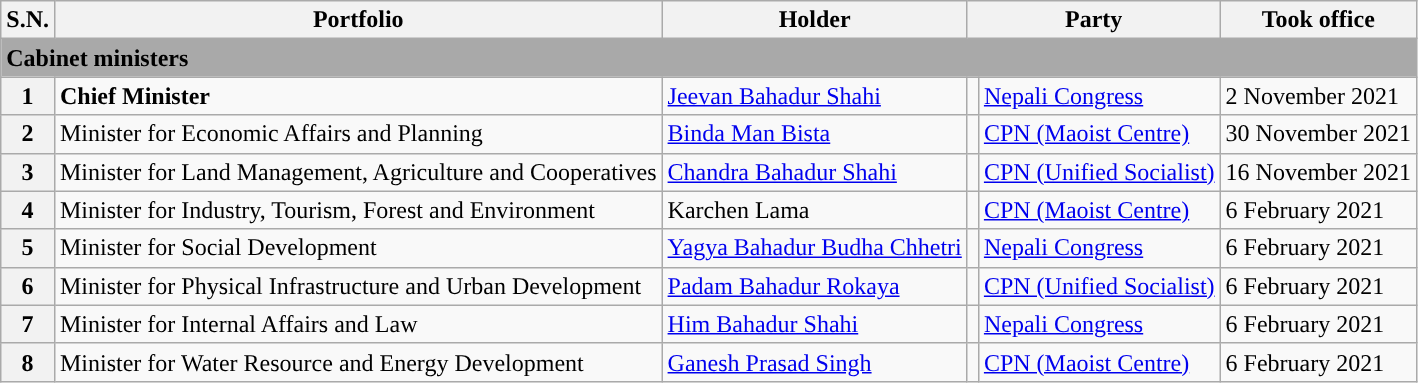<table class="wikitable">
<tr>
<th>S.N.</th>
<th>Portfolio</th>
<th>Holder</th>
<th colspan="2">Party</th>
<th>Took office</th>
</tr>
<tr>
<td colspan="6" bgcolor="darkgrey"><strong>Cabinet ministers</strong></td>
</tr>
<tr>
<th>1</th>
<td><strong>Chief Minister</strong></td>
<td><a href='#'>Jeevan Bahadur Shahi</a></td>
<td></td>
<td><a href='#'>Nepali Congress</a></td>
<td>2 November 2021</td>
</tr>
<tr>
<th>2</th>
<td>Minister for Economic Affairs and Planning</td>
<td><a href='#'>Binda Man Bista</a></td>
<td></td>
<td><a href='#'>CPN (Maoist Centre)</a></td>
<td>30 November 2021</td>
</tr>
<tr>
<th>3</th>
<td>Minister for Land Management, Agriculture and Cooperatives</td>
<td><a href='#'>Chandra Bahadur Shahi</a></td>
<td></td>
<td><a href='#'>CPN (Unified Socialist)</a></td>
<td>16 November 2021</td>
</tr>
<tr>
<th>4</th>
<td>Minister for Industry, Tourism, Forest and Environment</td>
<td>Karchen Lama</td>
<td></td>
<td><a href='#'>CPN (Maoist Centre)</a></td>
<td>6 February 2021</td>
</tr>
<tr>
<th>5</th>
<td>Minister for Social Development</td>
<td><a href='#'>Yagya Bahadur Budha Chhetri</a></td>
<td></td>
<td><a href='#'>Nepali Congress</a></td>
<td>6 February 2021</td>
</tr>
<tr>
<th>6</th>
<td>Minister for Physical Infrastructure and Urban Development</td>
<td><a href='#'>Padam Bahadur Rokaya</a></td>
<td></td>
<td><a href='#'>CPN (Unified Socialist)</a></td>
<td>6 February 2021</td>
</tr>
<tr>
<th>7</th>
<td>Minister for Internal Affairs and Law</td>
<td><a href='#'>Him Bahadur Shahi</a></td>
<td></td>
<td><a href='#'>Nepali Congress</a></td>
<td>6 February 2021</td>
</tr>
<tr>
<th>8</th>
<td>Minister for Water Resource and Energy Development</td>
<td><a href='#'>Ganesh Prasad Singh</a></td>
<td></td>
<td><a href='#'>CPN (Maoist Centre)</a></td>
<td>6 February 2021</td>
</tr>
</table>
